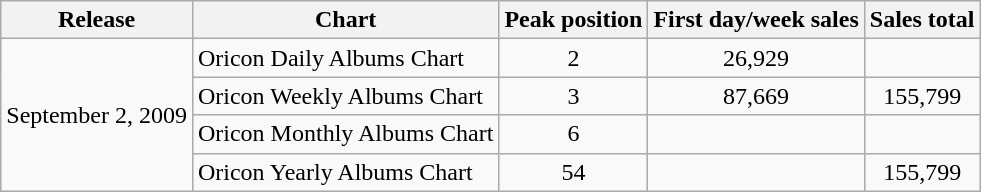<table class="wikitable">
<tr>
<th>Release</th>
<th>Chart</th>
<th>Peak position</th>
<th>First day/week sales</th>
<th>Sales total</th>
</tr>
<tr>
<td align="center" rowspan="4">September 2, 2009</td>
<td>Oricon Daily Albums Chart</td>
<td align="center">2</td>
<td align="center">26,929</td>
<td align="center"></td>
</tr>
<tr>
<td>Oricon Weekly Albums Chart</td>
<td align="center">3</td>
<td align="center">87,669</td>
<td align="center">155,799</td>
</tr>
<tr>
<td>Oricon Monthly Albums Chart</td>
<td align="center">6</td>
<td align="center"></td>
<td align="center"></td>
</tr>
<tr>
<td>Oricon Yearly Albums Chart</td>
<td align="center">54</td>
<td align="center"></td>
<td align="center">155,799</td>
</tr>
</table>
